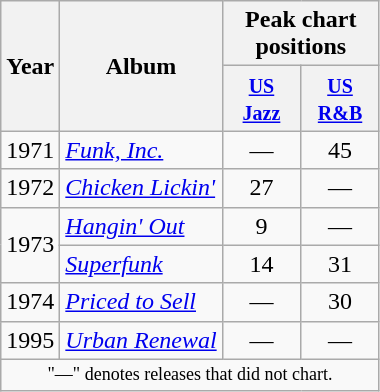<table class="wikitable">
<tr>
<th scope="col" rowspan="2">Year</th>
<th scope="col" rowspan="2">Album</th>
<th scope="col" colspan="2">Peak chart positions</th>
</tr>
<tr>
<th style="width:45px;"><small><a href='#'>US Jazz</a></small><br></th>
<th style="width:45px;"><small><a href='#'>US R&B</a></small><br></th>
</tr>
<tr>
<td>1971</td>
<td><em><a href='#'>Funk, Inc.</a></em></td>
<td align=center>—</td>
<td align=center>45</td>
</tr>
<tr>
<td>1972</td>
<td><em><a href='#'>Chicken Lickin'</a></em></td>
<td align=center>27</td>
<td align=center>—</td>
</tr>
<tr>
<td rowspan="2">1973</td>
<td><em><a href='#'>Hangin' Out</a></em></td>
<td align=center>9</td>
<td align=center>—</td>
</tr>
<tr>
<td><em><a href='#'>Superfunk</a></em></td>
<td align=center>14</td>
<td align=center>31</td>
</tr>
<tr>
<td>1974</td>
<td><em><a href='#'>Priced to Sell</a></em></td>
<td align=center>—</td>
<td align=center>30</td>
</tr>
<tr>
<td>1995</td>
<td><em><a href='#'>Urban Renewal</a></em></td>
<td align=center>—</td>
<td align=center>—</td>
</tr>
<tr>
<td colspan="5" style="text-align:center; font-size:9pt;">"—" denotes releases that did not chart.</td>
</tr>
</table>
